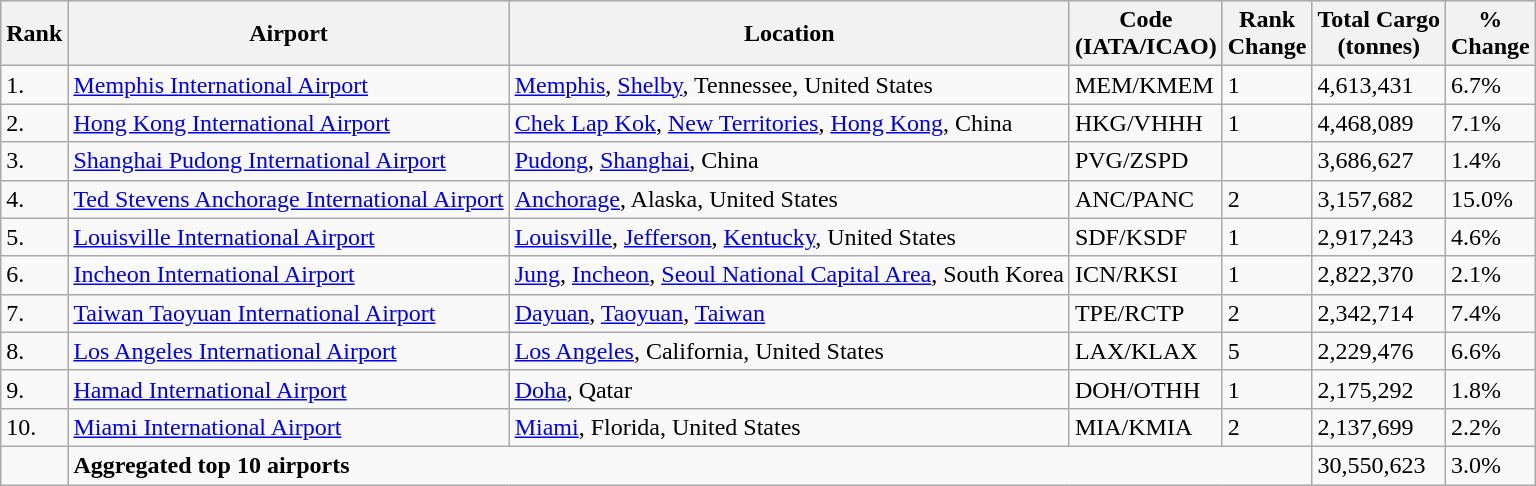<table class="wikitable sortable">
<tr style="background:lightgrey;">
<th>Rank</th>
<th>Airport</th>
<th>Location</th>
<th>Code<br>(IATA/ICAO)</th>
<th>Rank<br>Change</th>
<th>Total Cargo<br>(tonnes)</th>
<th>%<br>Change</th>
</tr>
<tr>
<td>1.</td>
<td> <a href='#'>Memphis International Airport</a></td>
<td><a href='#'>Memphis</a>, <a href='#'>Shelby</a>, Tennessee, United States</td>
<td>MEM/KMEM</td>
<td>1</td>
<td>4,613,431</td>
<td>6.7%</td>
</tr>
<tr>
<td>2.</td>
<td> <a href='#'>Hong Kong International Airport</a></td>
<td><a href='#'>Chek Lap Kok</a>, <a href='#'>New Territories</a>, <a href='#'>Hong Kong</a>, China</td>
<td>HKG/VHHH</td>
<td>1</td>
<td>4,468,089</td>
<td>7.1%</td>
</tr>
<tr>
<td>3.</td>
<td> <a href='#'>Shanghai Pudong International Airport</a></td>
<td><a href='#'>Pudong</a>, <a href='#'>Shanghai</a>, China</td>
<td>PVG/ZSPD</td>
<td></td>
<td>3,686,627</td>
<td>1.4%</td>
</tr>
<tr>
<td>4.</td>
<td> <a href='#'>Ted Stevens Anchorage International Airport</a></td>
<td><a href='#'>Anchorage</a>, Alaska, United States</td>
<td>ANC/PANC</td>
<td>2</td>
<td>3,157,682</td>
<td>15.0%</td>
</tr>
<tr>
<td>5.</td>
<td> <a href='#'>Louisville International Airport</a></td>
<td><a href='#'>Louisville</a>, <a href='#'>Jefferson</a>, <a href='#'>Kentucky</a>, United States</td>
<td>SDF/KSDF</td>
<td>1</td>
<td>2,917,243</td>
<td>4.6%</td>
</tr>
<tr>
<td>6.</td>
<td> <a href='#'>Incheon International Airport</a></td>
<td><a href='#'>Jung</a>, <a href='#'>Incheon</a>, <a href='#'>Seoul National Capital Area</a>, South Korea</td>
<td>ICN/RKSI</td>
<td>1</td>
<td>2,822,370</td>
<td>2.1%</td>
</tr>
<tr>
<td>7.</td>
<td> <a href='#'>Taiwan Taoyuan International Airport</a></td>
<td><a href='#'>Dayuan</a>, <a href='#'>Taoyuan</a>, <a href='#'>Taiwan</a></td>
<td>TPE/RCTP</td>
<td>2</td>
<td>2,342,714</td>
<td>7.4%</td>
</tr>
<tr>
<td>8.</td>
<td> <a href='#'>Los Angeles International Airport</a></td>
<td><a href='#'>Los Angeles</a>, California, United States</td>
<td>LAX/KLAX</td>
<td>5</td>
<td>2,229,476</td>
<td>6.6%</td>
</tr>
<tr>
<td>9.</td>
<td> <a href='#'>Hamad International Airport</a></td>
<td><a href='#'>Doha</a>, Qatar</td>
<td>DOH/OTHH</td>
<td>1</td>
<td>2,175,292</td>
<td>1.8%</td>
</tr>
<tr>
<td>10.</td>
<td> <a href='#'>Miami International Airport</a></td>
<td><a href='#'>Miami</a>, Florida, United States</td>
<td>MIA/KMIA</td>
<td>2</td>
<td>2,137,699</td>
<td>2.2%</td>
</tr>
<tr>
<td></td>
<td colspan="4"><strong>Aggregated top 10 airports</strong></td>
<td>30,550,623</td>
<td>3.0%</td>
</tr>
</table>
